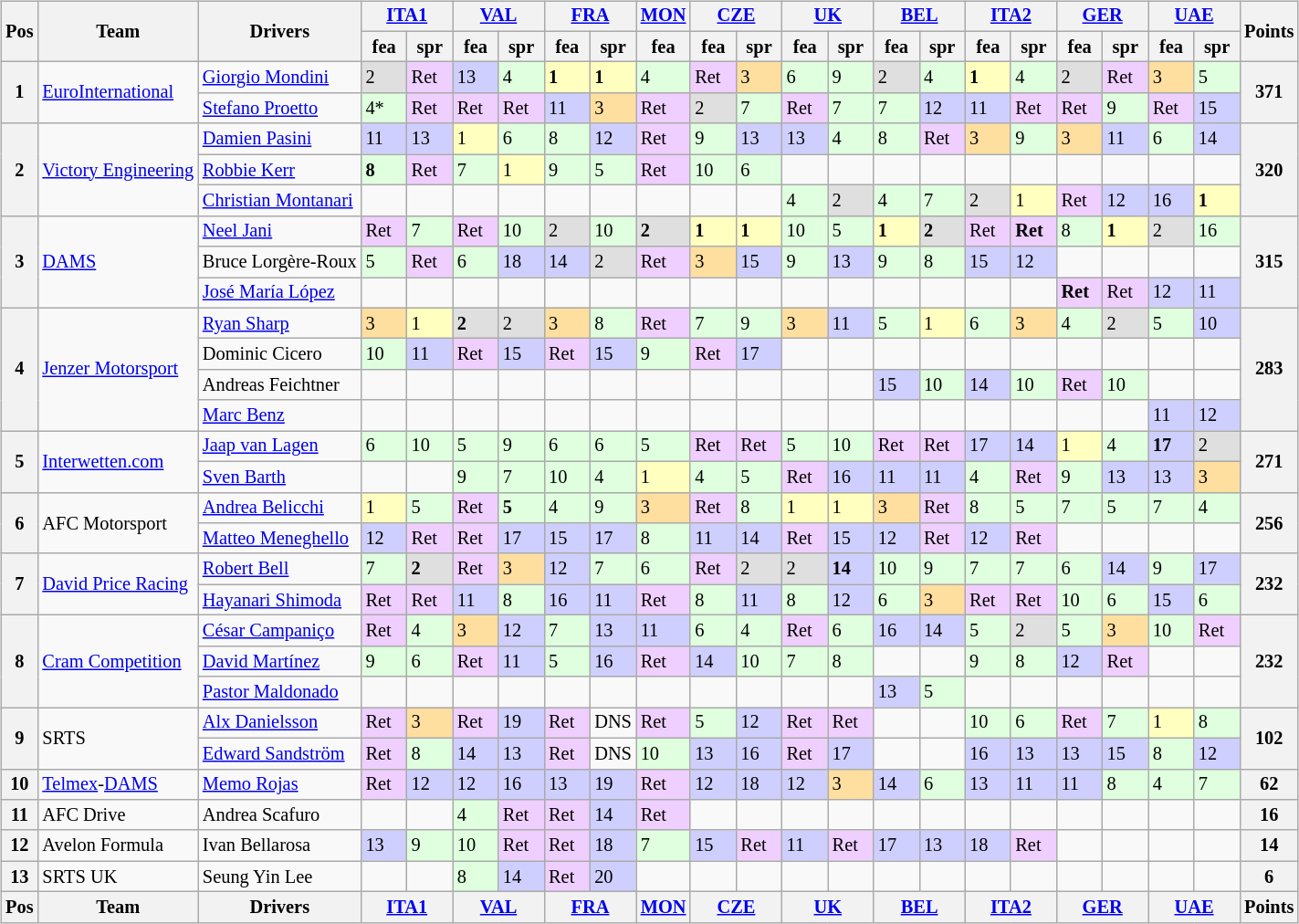<table>
<tr>
<td><br><table class="wikitable" style="font-size: 85%;">
<tr style="background: #f9f9f9;" valign="top">
<th rowspan=2 valign="middle">Pos</th>
<th rowspan=2 valign="middle">Team</th>
<th rowspan=2 valign="middle">Drivers</th>
<th colspan=2><a href='#'>ITA1</a><br></th>
<th colspan=2><a href='#'>VAL</a><br></th>
<th colspan=2><a href='#'>FRA</a><br></th>
<th><a href='#'>MON</a><br></th>
<th colspan=2><a href='#'>CZE</a><br></th>
<th colspan=2><a href='#'>UK</a><br></th>
<th colspan=2><a href='#'>BEL</a><br></th>
<th colspan=2><a href='#'>ITA2</a><br></th>
<th colspan=2><a href='#'>GER</a><br></th>
<th colspan=2><a href='#'>UAE</a><br></th>
<th rowspan=2 valign="middle">Points</th>
</tr>
<tr>
<th width="27">fea</th>
<th width="27">spr</th>
<th width="27">fea</th>
<th width="27">spr</th>
<th width="27">fea</th>
<th width="27">spr</th>
<th width="27">fea</th>
<th width="27">fea</th>
<th width="27">spr</th>
<th width="27">fea</th>
<th width="27">spr</th>
<th width="27">fea</th>
<th width="27">spr</th>
<th width="27">fea</th>
<th width="27">spr</th>
<th width="27">fea</th>
<th width="27">spr</th>
<th width="27">fea</th>
<th width="27">spr</th>
</tr>
<tr>
<th rowspan=2>1</th>
<td rowspan=2> <a href='#'>EuroInternational</a></td>
<td><a href='#'>Giorgio Mondini</a></td>
<td style="background:#DFDFDF;">2</td>
<td style="background:#EFCFFF;">Ret</td>
<td style="background:#CFCFFF;">13</td>
<td style="background:#DFFFDF;">4</td>
<td style="background:#FFFFBF;"><strong>1</strong></td>
<td style="background:#FFFFBF;"><strong>1</strong></td>
<td style="background:#DFFFDF;">4</td>
<td style="background:#EFCFFF;">Ret</td>
<td style="background:#FFDF9F;">3</td>
<td style="background:#DFFFDF;">6</td>
<td style="background:#DFFFDF;">9</td>
<td style="background:#DFDFDF;">2</td>
<td style="background:#DFFFDF;">4</td>
<td style="background:#FFFFBF;"><strong>1</strong></td>
<td style="background:#DFFFDF;">4</td>
<td style="background:#DFDFDF;">2</td>
<td style="background:#EFCFFF;">Ret</td>
<td style="background:#FFDF9F;">3</td>
<td style="background:#DFFFDF;">5</td>
<th rowspan=2>371</th>
</tr>
<tr>
<td><a href='#'>Stefano Proetto</a></td>
<td style="background:#DFFFDF;">4*</td>
<td style="background:#EFCFFF;">Ret</td>
<td style="background:#EFCFFF;">Ret</td>
<td style="background:#EFCFFF;">Ret</td>
<td style="background:#CFCFFF;">11</td>
<td style="background:#FFDF9F;">3</td>
<td style="background:#EFCFFF;">Ret</td>
<td style="background:#DFDFDF;">2</td>
<td style="background:#DFFFDF;">7</td>
<td style="background:#EFCFFF;">Ret</td>
<td style="background:#DFFFDF;">7</td>
<td style="background:#DFFFDF;">7</td>
<td style="background:#CFCFFF;">12</td>
<td style="background:#CFCFFF;">11</td>
<td style="background:#EFCFFF;">Ret</td>
<td style="background:#EFCFFF;">Ret</td>
<td style="background:#DFFFDF;">9</td>
<td style="background:#EFCFFF;">Ret</td>
<td style="background:#CFCFFF;">15</td>
</tr>
<tr>
<th rowspan=3>2</th>
<td rowspan=3 nowrap> <a href='#'>Victory Engineering</a></td>
<td><a href='#'>Damien Pasini</a></td>
<td style="background:#CFCFFF;">11</td>
<td style="background:#CFCFFF;">13</td>
<td style="background:#FFFFBF;">1</td>
<td style="background:#DFFFDF;">6</td>
<td style="background:#DFFFDF;">8</td>
<td style="background:#CFCFFF;">12</td>
<td style="background:#EFCFFF;">Ret</td>
<td style="background:#DFFFDF;">9</td>
<td style="background:#CFCFFF;">13</td>
<td style="background:#CFCFFF;">13</td>
<td style="background:#DFFFDF;">4</td>
<td style="background:#DFFFDF;">8</td>
<td style="background:#EFCFFF;">Ret</td>
<td style="background:#FFDF9F;">3</td>
<td style="background:#DFFFDF;">9</td>
<td style="background:#FFDF9F;">3</td>
<td style="background:#CFCFFF;">11</td>
<td style="background:#DFFFDF;">6</td>
<td style="background:#CFCFFF;">14</td>
<th rowspan=3>320</th>
</tr>
<tr>
<td><a href='#'>Robbie Kerr</a></td>
<td style="background:#DFFFDF;"><strong>8</strong></td>
<td style="background:#EFCFFF;">Ret</td>
<td style="background:#DFFFDF;">7</td>
<td style="background:#FFFFBF;">1</td>
<td style="background:#DFFFDF;">9</td>
<td style="background:#DFFFDF;">5</td>
<td style="background:#EFCFFF;">Ret</td>
<td style="background:#DFFFDF;">10</td>
<td style="background:#DFFFDF;">6</td>
<td></td>
<td></td>
<td></td>
<td></td>
<td></td>
<td></td>
<td></td>
<td></td>
<td></td>
<td></td>
</tr>
<tr>
<td><a href='#'>Christian Montanari</a></td>
<td></td>
<td></td>
<td></td>
<td></td>
<td></td>
<td></td>
<td></td>
<td></td>
<td></td>
<td style="background:#DFFFDF;">4</td>
<td style="background:#DFDFDF;">2</td>
<td style="background:#DFFFDF;">4</td>
<td style="background:#DFFFDF;">7</td>
<td style="background:#DFDFDF;">2</td>
<td style="background:#FFFFBF;">1</td>
<td style="background:#EFCFFF;">Ret</td>
<td style="background:#CFCFFF;">12</td>
<td style="background:#CFCFFF;">16</td>
<td style="background:#FFFFBF;"><strong>1</strong></td>
</tr>
<tr>
<th rowspan=3>3</th>
<td rowspan=3> <a href='#'>DAMS</a></td>
<td><a href='#'>Neel Jani</a></td>
<td style="background:#EFCFFF;">Ret</td>
<td style="background:#DFFFDF;">7</td>
<td style="background:#EFCFFF;">Ret</td>
<td style="background:#DFFFDF;">10</td>
<td style="background:#DFDFDF;">2</td>
<td style="background:#DFFFDF;">10</td>
<td style="background:#DFDFDF;"><strong>2</strong></td>
<td style="background:#FFFFBF;"><strong>1</strong></td>
<td style="background:#FFFFBF;"><strong>1</strong></td>
<td style="background:#DFFFDF;">10</td>
<td style="background:#DFFFDF;">5</td>
<td style="background:#FFFFBF;"><strong>1</strong></td>
<td style="background:#DFDFDF;"><strong>2</strong></td>
<td style="background:#EFCFFF;">Ret</td>
<td style="background:#EFCFFF;"><strong>Ret</strong></td>
<td style="background:#DFFFDF;">8</td>
<td style="background:#FFFFBF;"><strong>1</strong></td>
<td style="background:#DFDFDF;">2</td>
<td style="background:#DFFFDF;">16</td>
<th rowspan=3>315</th>
</tr>
<tr>
<td nowrap>Bruce Lorgère-Roux</td>
<td style="background:#DFFFDF;">5</td>
<td style="background:#EFCFFF;">Ret</td>
<td style="background:#DFFFDF;">6</td>
<td style="background:#CFCFFF;">18</td>
<td style="background:#CFCFFF;">14</td>
<td style="background:#DFDFDF;">2</td>
<td style="background:#EFCFFF;">Ret</td>
<td style="background:#FFDF9F;">3</td>
<td style="background:#CFCFFF;">15</td>
<td style="background:#DFFFDF;">9</td>
<td style="background:#CFCFFF;">13</td>
<td style="background:#DFFFDF;">9</td>
<td style="background:#DFFFDF;">8</td>
<td style="background:#CFCFFF;">15</td>
<td style="background:#CFCFFF;">12</td>
<td></td>
<td></td>
<td></td>
<td></td>
</tr>
<tr>
<td><a href='#'>José María López</a></td>
<td></td>
<td></td>
<td></td>
<td></td>
<td></td>
<td></td>
<td></td>
<td></td>
<td></td>
<td></td>
<td></td>
<td></td>
<td></td>
<td></td>
<td></td>
<td style="background:#EFCFFF;"><strong>Ret</strong></td>
<td style="background:#EFCFFF;">Ret</td>
<td style="background:#CFCFFF;">12</td>
<td style="background:#CFCFFF;">11</td>
</tr>
<tr>
<th rowspan=4>4</th>
<td rowspan=4> <a href='#'>Jenzer Motorsport</a></td>
<td><a href='#'>Ryan Sharp</a></td>
<td style="background:#FFDF9F;">3</td>
<td style="background:#FFFFBF;">1</td>
<td style="background:#DFDFDF;"><strong>2</strong></td>
<td style="background:#DFDFDF;">2</td>
<td style="background:#FFDF9F;">3</td>
<td style="background:#DFFFDF;">8</td>
<td style="background:#EFCFFF;">Ret</td>
<td style="background:#DFFFDF;">7</td>
<td style="background:#DFFFDF;">9</td>
<td style="background:#FFDF9F;">3</td>
<td style="background:#CFCFFF;">11</td>
<td style="background:#DFFFDF;">5</td>
<td style="background:#FFFFBF;">1</td>
<td style="background:#DFFFDF;">6</td>
<td style="background:#FFDF9F;">3</td>
<td style="background:#DFFFDF;">4</td>
<td style="background:#DFDFDF;">2</td>
<td style="background:#DFFFDF;">5</td>
<td style="background:#CFCFFF;">10</td>
<th rowspan=4>283</th>
</tr>
<tr>
<td>Dominic Cicero</td>
<td style="background:#DFFFDF;">10</td>
<td style="background:#CFCFFF;">11</td>
<td style="background:#EFCFFF;">Ret</td>
<td style="background:#CFCFFF;">15</td>
<td style="background:#EFCFFF;">Ret</td>
<td style="background:#CFCFFF;">15</td>
<td style="background:#DFFFDF;">9</td>
<td style="background:#EFCFFF;">Ret</td>
<td style="background:#CFCFFF;">17</td>
<td></td>
<td></td>
<td></td>
<td></td>
<td></td>
<td></td>
<td></td>
<td></td>
<td></td>
<td></td>
</tr>
<tr>
<td>Andreas Feichtner</td>
<td></td>
<td></td>
<td></td>
<td></td>
<td></td>
<td></td>
<td></td>
<td></td>
<td></td>
<td></td>
<td></td>
<td style="background:#CFCFFF;">15</td>
<td style="background:#DFFFDF;">10</td>
<td style="background:#CFCFFF;">14</td>
<td style="background:#DFFFDF;">10</td>
<td style="background:#EFCFFF;">Ret</td>
<td style="background:#DFFFDF;">10</td>
<td></td>
<td></td>
</tr>
<tr>
<td><a href='#'>Marc Benz</a></td>
<td></td>
<td></td>
<td></td>
<td></td>
<td></td>
<td></td>
<td></td>
<td></td>
<td></td>
<td></td>
<td></td>
<td></td>
<td></td>
<td></td>
<td></td>
<td></td>
<td></td>
<td style="background:#CFCFFF;">11</td>
<td style="background:#CFCFFF;">12</td>
</tr>
<tr>
<th rowspan=2>5</th>
<td rowspan=2> <a href='#'>Interwetten.com</a></td>
<td><a href='#'>Jaap van Lagen</a></td>
<td style="background:#DFFFDF;">6</td>
<td style="background:#DFFFDF;">10</td>
<td style="background:#DFFFDF;">5</td>
<td style="background:#DFFFDF;">9</td>
<td style="background:#DFFFDF;">6</td>
<td style="background:#DFFFDF;">6</td>
<td style="background:#DFFFDF;">5</td>
<td style="background:#EFCFFF;">Ret</td>
<td style="background:#EFCFFF;">Ret</td>
<td style="background:#DFFFDF;">5</td>
<td style="background:#DFFFDF;">10</td>
<td style="background:#EFCFFF;">Ret</td>
<td style="background:#EFCFFF;">Ret</td>
<td style="background:#CFCFFF;">17</td>
<td style="background:#CFCFFF;">14</td>
<td style="background:#FFFFBF;">1</td>
<td style="background:#DFFFDF;">4</td>
<td style="background:#CFCFFF;"><strong>17</strong></td>
<td style="background:#DFDFDF;">2</td>
<th rowspan=2>271</th>
</tr>
<tr>
<td><a href='#'>Sven Barth</a></td>
<td></td>
<td></td>
<td style="background:#DFFFDF;">9</td>
<td style="background:#DFFFDF;">7</td>
<td style="background:#DFFFDF;">10</td>
<td style="background:#DFFFDF;">4</td>
<td style="background:#FFFFBF;">1</td>
<td style="background:#DFFFDF;">4</td>
<td style="background:#DFFFDF;">5</td>
<td style="background:#EFCFFF;">Ret</td>
<td style="background:#CFCFFF;">16</td>
<td style="background:#CFCFFF;">11</td>
<td style="background:#CFCFFF;">11</td>
<td style="background:#DFFFDF;">4</td>
<td style="background:#EFCFFF;">Ret</td>
<td style="background:#DFFFDF;">9</td>
<td style="background:#CFCFFF;">13</td>
<td style="background:#CFCFFF;">13</td>
<td style="background:#FFDF9F;">3</td>
</tr>
<tr>
<th rowspan=2>6</th>
<td rowspan=2> AFC Motorsport</td>
<td><a href='#'>Andrea Belicchi</a></td>
<td style="background:#FFFFBF;">1</td>
<td style="background:#DFFFDF;">5</td>
<td style="background:#EFCFFF;">Ret</td>
<td style="background:#DFFFDF;"><strong>5</strong></td>
<td style="background:#DFFFDF;">4</td>
<td style="background:#DFFFDF;">9</td>
<td style="background:#FFDF9F;">3</td>
<td style="background:#EFCFFF;">Ret</td>
<td style="background:#DFFFDF;">8</td>
<td style="background:#FFFFBF;">1</td>
<td style="background:#FFFFBF;">1</td>
<td style="background:#FFDF9F;">3</td>
<td style="background:#EFCFFF;">Ret</td>
<td style="background:#DFFFDF;">8</td>
<td style="background:#DFFFDF;">5</td>
<td style="background:#DFFFDF;">7</td>
<td style="background:#DFFFDF;">5</td>
<td style="background:#DFFFDF;">7</td>
<td style="background:#DFFFDF;">4</td>
<th rowspan=2>256</th>
</tr>
<tr>
<td><a href='#'>Matteo Meneghello</a></td>
<td style="background:#CFCFFF;">12</td>
<td style="background:#EFCFFF;">Ret</td>
<td style="background:#EFCFFF;">Ret</td>
<td style="background:#CFCFFF;">17</td>
<td style="background:#CFCFFF;">15</td>
<td style="background:#CFCFFF;">17</td>
<td style="background:#DFFFDF;">8</td>
<td style="background:#CFCFFF;">11</td>
<td style="background:#CFCFFF;">14</td>
<td style="background:#EFCFFF;">Ret</td>
<td style="background:#CFCFFF;">15</td>
<td style="background:#CFCFFF;">12</td>
<td style="background:#EFCFFF;">Ret</td>
<td style="background:#CFCFFF;">12</td>
<td style="background:#EFCFFF;">Ret</td>
<td></td>
<td></td>
<td></td>
<td></td>
</tr>
<tr>
<th rowspan=2>7</th>
<td rowspan=2> <a href='#'>David Price Racing</a></td>
<td><a href='#'>Robert Bell</a></td>
<td style="background:#DFFFDF;">7</td>
<td style="background:#DFDFDF;"><strong>2</strong></td>
<td style="background:#EFCFFF;">Ret</td>
<td style="background:#FFDF9F;">3</td>
<td style="background:#CFCFFF;">12</td>
<td style="background:#DFFFDF;">7</td>
<td style="background:#DFFFDF;">6</td>
<td style="background:#EFCFFF;">Ret</td>
<td style="background:#DFDFDF;">2</td>
<td style="background:#DFDFDF;">2</td>
<td style="background:#CFCFFF;"><strong>14</strong></td>
<td style="background:#DFFFDF;">10</td>
<td style="background:#DFFFDF;">9</td>
<td style="background:#DFFFDF;">7</td>
<td style="background:#DFFFDF;">7</td>
<td style="background:#DFFFDF;">6</td>
<td style="background:#CFCFFF;">14</td>
<td style="background:#DFFFDF;">9</td>
<td style="background:#CFCFFF;">17</td>
<th rowspan=2>232</th>
</tr>
<tr>
<td><a href='#'>Hayanari Shimoda</a></td>
<td style="background:#EFCFFF;">Ret</td>
<td style="background:#EFCFFF;">Ret</td>
<td style="background:#CFCFFF;">11</td>
<td style="background:#DFFFDF;">8</td>
<td style="background:#CFCFFF;">16</td>
<td style="background:#CFCFFF;">11</td>
<td style="background:#EFCFFF;">Ret</td>
<td style="background:#DFFFDF;">8</td>
<td style="background:#CFCFFF;">11</td>
<td style="background:#DFFFDF;">8</td>
<td style="background:#CFCFFF;">12</td>
<td style="background:#DFFFDF;">6</td>
<td style="background:#FFDF9F;">3</td>
<td style="background:#EFCFFF;">Ret</td>
<td style="background:#EFCFFF;">Ret</td>
<td style="background:#DFFFDF;">10</td>
<td style="background:#DFFFDF;">6</td>
<td style="background:#CFCFFF;">15</td>
<td style="background:#DFFFDF;">6</td>
</tr>
<tr>
<th rowspan=3>8</th>
<td rowspan=3> <a href='#'>Cram Competition</a></td>
<td><a href='#'>César Campaniço</a></td>
<td style="background:#EFCFFF;">Ret</td>
<td style="background:#DFFFDF;">4</td>
<td style="background:#FFDF9F;">3</td>
<td style="background:#CFCFFF;">12</td>
<td style="background:#DFFFDF;">7</td>
<td style="background:#CFCFFF;">13</td>
<td style="background:#CFCFFF;">11</td>
<td style="background:#DFFFDF;">6</td>
<td style="background:#DFFFDF;">4</td>
<td style="background:#EFCFFF;">Ret</td>
<td style="background:#DFFFDF;">6</td>
<td style="background:#CFCFFF;">16</td>
<td style="background:#CFCFFF;">14</td>
<td style="background:#DFFFDF;">5</td>
<td style="background:#DFDFDF;">2</td>
<td style="background:#DFFFDF;">5</td>
<td style="background:#FFDF9F;">3</td>
<td style="background:#DFFFDF;">10</td>
<td style="background:#EFCFFF;">Ret</td>
<th rowspan=3>232</th>
</tr>
<tr>
<td><a href='#'>David Martínez</a></td>
<td style="background:#DFFFDF;">9</td>
<td style="background:#DFFFDF;">6</td>
<td style="background:#EFCFFF;">Ret</td>
<td style="background:#CFCFFF;">11</td>
<td style="background:#DFFFDF;">5</td>
<td style="background:#CFCFFF;">16</td>
<td style="background:#EFCFFF;">Ret</td>
<td style="background:#CFCFFF;">14</td>
<td style="background:#DFFFDF;">10</td>
<td style="background:#DFFFDF;">7</td>
<td style="background:#DFFFDF;">8</td>
<td></td>
<td></td>
<td style="background:#DFFFDF;">9</td>
<td style="background:#DFFFDF;">8</td>
<td style="background:#CFCFFF;">12</td>
<td style="background:#EFCFFF;">Ret</td>
<td></td>
<td></td>
</tr>
<tr>
<td><a href='#'>Pastor Maldonado</a></td>
<td></td>
<td></td>
<td></td>
<td></td>
<td></td>
<td></td>
<td></td>
<td></td>
<td></td>
<td></td>
<td></td>
<td style="background:#CFCFFF;">13</td>
<td style="background:#DFFFDF;">5</td>
<td></td>
<td></td>
<td></td>
<td></td>
<td></td>
<td></td>
</tr>
<tr>
<th rowspan=2>9</th>
<td rowspan=2> SRTS</td>
<td><a href='#'>Alx Danielsson</a></td>
<td style="background:#EFCFFF;">Ret</td>
<td style="background:#FFDF9F;">3</td>
<td style="background:#EFCFFF;">Ret</td>
<td style="background:#CFCFFF;">19</td>
<td style="background:#EFCFFF;">Ret</td>
<td>DNS</td>
<td style="background:#EFCFFF;">Ret</td>
<td style="background:#DFFFDF;">5</td>
<td style="background:#CFCFFF;">12</td>
<td style="background:#EFCFFF;">Ret</td>
<td style="background:#EFCFFF;">Ret</td>
<td></td>
<td></td>
<td style="background:#DFFFDF;">10</td>
<td style="background:#DFFFDF;">6</td>
<td style="background:#EFCFFF;">Ret</td>
<td style="background:#DFFFDF;">7</td>
<td style="background:#FFFFBF;">1</td>
<td style="background:#DFFFDF;">8</td>
<th rowspan=2>102</th>
</tr>
<tr>
<td nowrap><a href='#'>Edward Sandström</a></td>
<td style="background:#EFCFFF;">Ret</td>
<td style="background:#DFFFDF;">8</td>
<td style="background:#CFCFFF;">14</td>
<td style="background:#CFCFFF;">13</td>
<td style="background:#EFCFFF;">Ret</td>
<td>DNS</td>
<td style="background:#DFFFDF;">10</td>
<td style="background:#CFCFFF;">13</td>
<td style="background:#CFCFFF;">16</td>
<td style="background:#EFCFFF;">Ret</td>
<td style="background:#CFCFFF;">17</td>
<td></td>
<td></td>
<td style="background:#CFCFFF;">16</td>
<td style="background:#CFCFFF;">13</td>
<td style="background:#CFCFFF;">13</td>
<td style="background:#CFCFFF;">15</td>
<td style="background:#DFFFDF;">8</td>
<td style="background:#CFCFFF;">12</td>
</tr>
<tr>
<th>10</th>
<td> <a href='#'>Telmex</a>-<a href='#'>DAMS</a></td>
<td><a href='#'>Memo Rojas</a></td>
<td style="background:#EFCFFF;">Ret</td>
<td style="background:#CFCFFF;">12</td>
<td style="background:#CFCFFF;">12</td>
<td style="background:#CFCFFF;">16</td>
<td style="background:#CFCFFF;">13</td>
<td style="background:#CFCFFF;">19</td>
<td style="background:#EFCFFF;">Ret</td>
<td style="background:#CFCFFF;">12</td>
<td style="background:#CFCFFF;">18</td>
<td style="background:#CFCFFF;">12</td>
<td style="background:#FFDF9F;">3</td>
<td style="background:#CFCFFF;">14</td>
<td style="background:#DFFFDF;">6</td>
<td style="background:#CFCFFF;">13</td>
<td style="background:#CFCFFF;">11</td>
<td style="background:#CFCFFF;">11</td>
<td style="background:#DFFFDF;">8</td>
<td style="background:#DFFFDF;">4</td>
<td style="background:#DFFFDF;">7</td>
<th>62</th>
</tr>
<tr>
<th>11</th>
<td> AFC Drive</td>
<td>Andrea Scafuro</td>
<td></td>
<td></td>
<td style="background:#DFFFDF;">4</td>
<td style="background:#EFCFFF;">Ret</td>
<td style="background:#EFCFFF;">Ret</td>
<td style="background:#CFCFFF;">14</td>
<td style="background:#EFCFFF;">Ret</td>
<td></td>
<td></td>
<td></td>
<td></td>
<td></td>
<td></td>
<td></td>
<td></td>
<td></td>
<td></td>
<td></td>
<td></td>
<th>16</th>
</tr>
<tr>
<th>12</th>
<td> Avelon Formula</td>
<td>Ivan Bellarosa</td>
<td style="background:#CFCFFF;">13</td>
<td style="background:#DFFFDF;">9</td>
<td style="background:#DFFFDF;">10</td>
<td style="background:#EFCFFF;">Ret</td>
<td style="background:#EFCFFF;">Ret</td>
<td style="background:#CFCFFF;">18</td>
<td style="background:#DFFFDF;">7</td>
<td style="background:#CFCFFF;">15</td>
<td style="background:#EFCFFF;">Ret</td>
<td style="background:#CFCFFF;">11</td>
<td style="background:#EFCFFF;">Ret</td>
<td style="background:#CFCFFF;">17</td>
<td style="background:#CFCFFF;">13</td>
<td style="background:#CFCFFF;">18</td>
<td style="background:#EFCFFF;">Ret</td>
<td></td>
<td></td>
<td></td>
<td></td>
<th>14</th>
</tr>
<tr>
<th>13</th>
<td> SRTS UK</td>
<td>Seung Yin Lee</td>
<td></td>
<td></td>
<td style="background:#DFFFDF;">8</td>
<td style="background:#CFCFFF;">14</td>
<td style="background:#EFCFFF;">Ret</td>
<td style="background:#CFCFFF;">20</td>
<td></td>
<td></td>
<td></td>
<td></td>
<td></td>
<td></td>
<td></td>
<td></td>
<td></td>
<td></td>
<td></td>
<td></td>
<td></td>
<th>6</th>
</tr>
<tr style="background: #f9f9f9;" valign="top">
<th valign="middle">Pos</th>
<th valign="middle">Team</th>
<th valign="middle">Drivers</th>
<th colspan=2><a href='#'>ITA1</a><br></th>
<th colspan=2><a href='#'>VAL</a><br></th>
<th colspan=2><a href='#'>FRA</a><br></th>
<th><a href='#'>MON</a><br></th>
<th colspan=2><a href='#'>CZE</a><br></th>
<th colspan=2><a href='#'>UK</a><br></th>
<th colspan=2><a href='#'>BEL</a><br></th>
<th colspan=2><a href='#'>ITA2</a><br></th>
<th colspan=2><a href='#'>GER</a><br></th>
<th colspan=2><a href='#'>UAE</a><br></th>
<th valign="middle">Points</th>
</tr>
</table>
</td>
<td valign="top"><br></td>
</tr>
</table>
